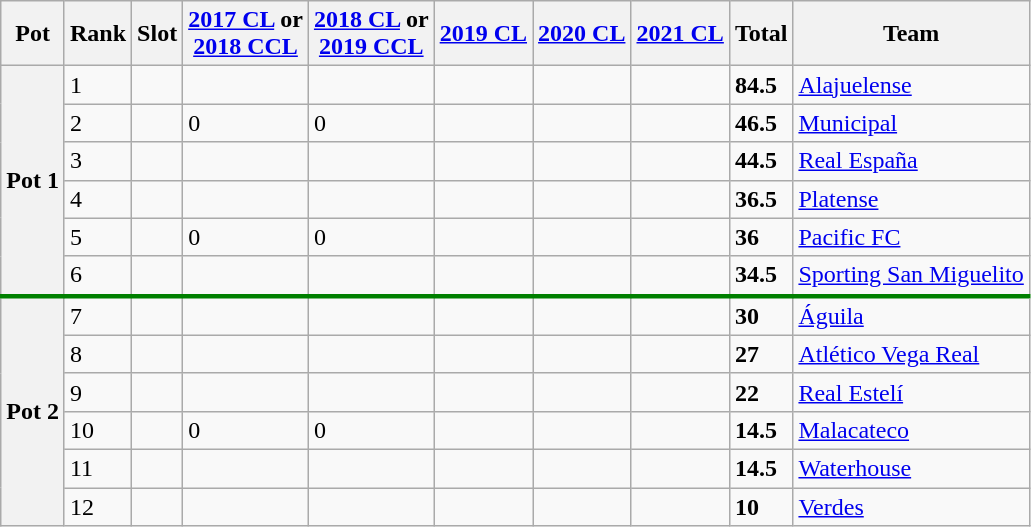<table class="wikitable sortable">
<tr>
<th>Pot</th>
<th>Rank</th>
<th>Slot</th>
<th><a href='#'>2017 CL</a> or<br><a href='#'>2018 CCL</a></th>
<th><a href='#'>2018 CL</a> or<br><a href='#'>2019 CCL</a></th>
<th><a href='#'>2019 CL</a></th>
<th><a href='#'>2020 CL</a></th>
<th><a href='#'>2021 CL</a></th>
<th>Total</th>
<th>Team</th>
</tr>
<tr>
<th rowspan=6>Pot 1</th>
<td>1</td>
<td></td>
<td></td>
<td></td>
<td></td>
<td></td>
<td></td>
<td><strong>84.5</strong></td>
<td> <a href='#'>Alajuelense</a></td>
</tr>
<tr>
<td>2</td>
<td></td>
<td>0</td>
<td>0</td>
<td></td>
<td></td>
<td></td>
<td><strong>46.5</strong></td>
<td> <a href='#'>Municipal</a></td>
</tr>
<tr>
<td>3</td>
<td></td>
<td></td>
<td></td>
<td></td>
<td></td>
<td></td>
<td><strong>44.5</strong></td>
<td> <a href='#'>Real España</a></td>
</tr>
<tr>
<td>4</td>
<td></td>
<td></td>
<td></td>
<td></td>
<td></td>
<td></td>
<td><strong>36.5</strong></td>
<td> <a href='#'>Platense</a></td>
</tr>
<tr>
<td>5</td>
<td></td>
<td>0</td>
<td>0</td>
<td></td>
<td></td>
<td></td>
<td><strong>36</strong></td>
<td> <a href='#'>Pacific FC</a></td>
</tr>
<tr>
<td>6</td>
<td></td>
<td></td>
<td></td>
<td></td>
<td></td>
<td></td>
<td><strong>34.5</strong></td>
<td> <a href='#'>Sporting San Miguelito</a></td>
</tr>
<tr style="border-top:3px solid green;">
<th rowspan=6>Pot 2</th>
<td>7</td>
<td></td>
<td></td>
<td></td>
<td></td>
<td></td>
<td></td>
<td><strong>30</strong></td>
<td> <a href='#'>Águila</a></td>
</tr>
<tr>
<td>8</td>
<td></td>
<td></td>
<td></td>
<td></td>
<td></td>
<td></td>
<td><strong>27</strong></td>
<td> <a href='#'>Atlético Vega Real</a></td>
</tr>
<tr>
<td>9</td>
<td></td>
<td></td>
<td></td>
<td></td>
<td></td>
<td></td>
<td><strong>22</strong></td>
<td> <a href='#'>Real Estelí</a></td>
</tr>
<tr>
<td>10</td>
<td></td>
<td>0</td>
<td>0</td>
<td></td>
<td></td>
<td></td>
<td><strong>14.5</strong></td>
<td> <a href='#'>Malacateco</a></td>
</tr>
<tr>
<td>11</td>
<td></td>
<td></td>
<td></td>
<td></td>
<td></td>
<td></td>
<td><strong>14.5</strong></td>
<td> <a href='#'>Waterhouse</a></td>
</tr>
<tr>
<td>12</td>
<td></td>
<td></td>
<td></td>
<td></td>
<td></td>
<td></td>
<td><strong>10</strong></td>
<td>  <a href='#'>Verdes</a></td>
</tr>
</table>
